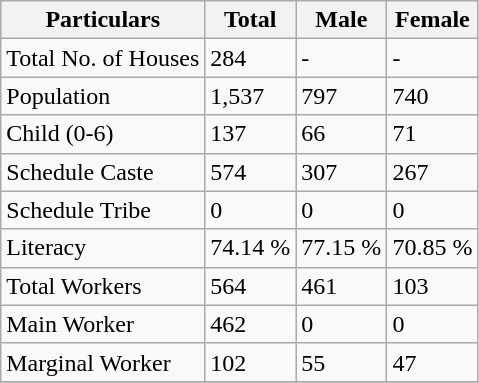<table class="wikitable sortable">
<tr>
<th>Particulars</th>
<th>Total</th>
<th>Male</th>
<th>Female</th>
</tr>
<tr>
<td>Total No. of Houses</td>
<td>284</td>
<td>-</td>
<td>-</td>
</tr>
<tr>
<td>Population</td>
<td>1,537</td>
<td>797</td>
<td>740</td>
</tr>
<tr>
<td>Child (0-6)</td>
<td>137</td>
<td>66</td>
<td>71</td>
</tr>
<tr>
<td>Schedule Caste</td>
<td>574</td>
<td>307</td>
<td>267</td>
</tr>
<tr>
<td>Schedule Tribe</td>
<td>0</td>
<td>0</td>
<td>0</td>
</tr>
<tr>
<td>Literacy</td>
<td>74.14 %</td>
<td>77.15 %</td>
<td>70.85 %</td>
</tr>
<tr>
<td>Total Workers</td>
<td>564</td>
<td>461</td>
<td>103</td>
</tr>
<tr>
<td>Main Worker</td>
<td>462</td>
<td>0</td>
<td>0</td>
</tr>
<tr>
<td>Marginal Worker</td>
<td>102</td>
<td>55</td>
<td>47</td>
</tr>
<tr>
</tr>
</table>
